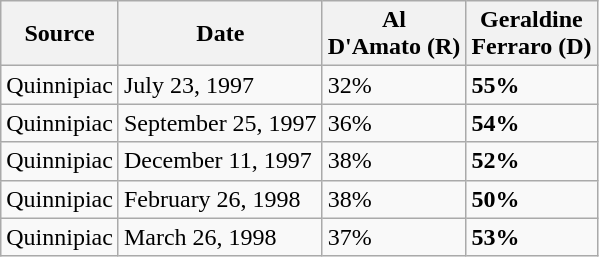<table class="wikitable">
<tr>
<th>Source</th>
<th>Date</th>
<th>Al<br>D'Amato (R)</th>
<th>Geraldine<br>Ferraro (D)</th>
</tr>
<tr>
<td>Quinnipiac</td>
<td>July 23, 1997</td>
<td>32%</td>
<td><strong>55%</strong></td>
</tr>
<tr>
<td>Quinnipiac</td>
<td>September 25, 1997</td>
<td>36%</td>
<td><strong>54%</strong></td>
</tr>
<tr>
<td>Quinnipiac</td>
<td>December 11, 1997</td>
<td>38%</td>
<td><strong>52%</strong></td>
</tr>
<tr>
<td>Quinnipiac</td>
<td>February 26, 1998</td>
<td>38%</td>
<td><strong>50%</strong></td>
</tr>
<tr>
<td>Quinnipiac</td>
<td>March 26, 1998</td>
<td>37%</td>
<td><strong>53%</strong></td>
</tr>
</table>
